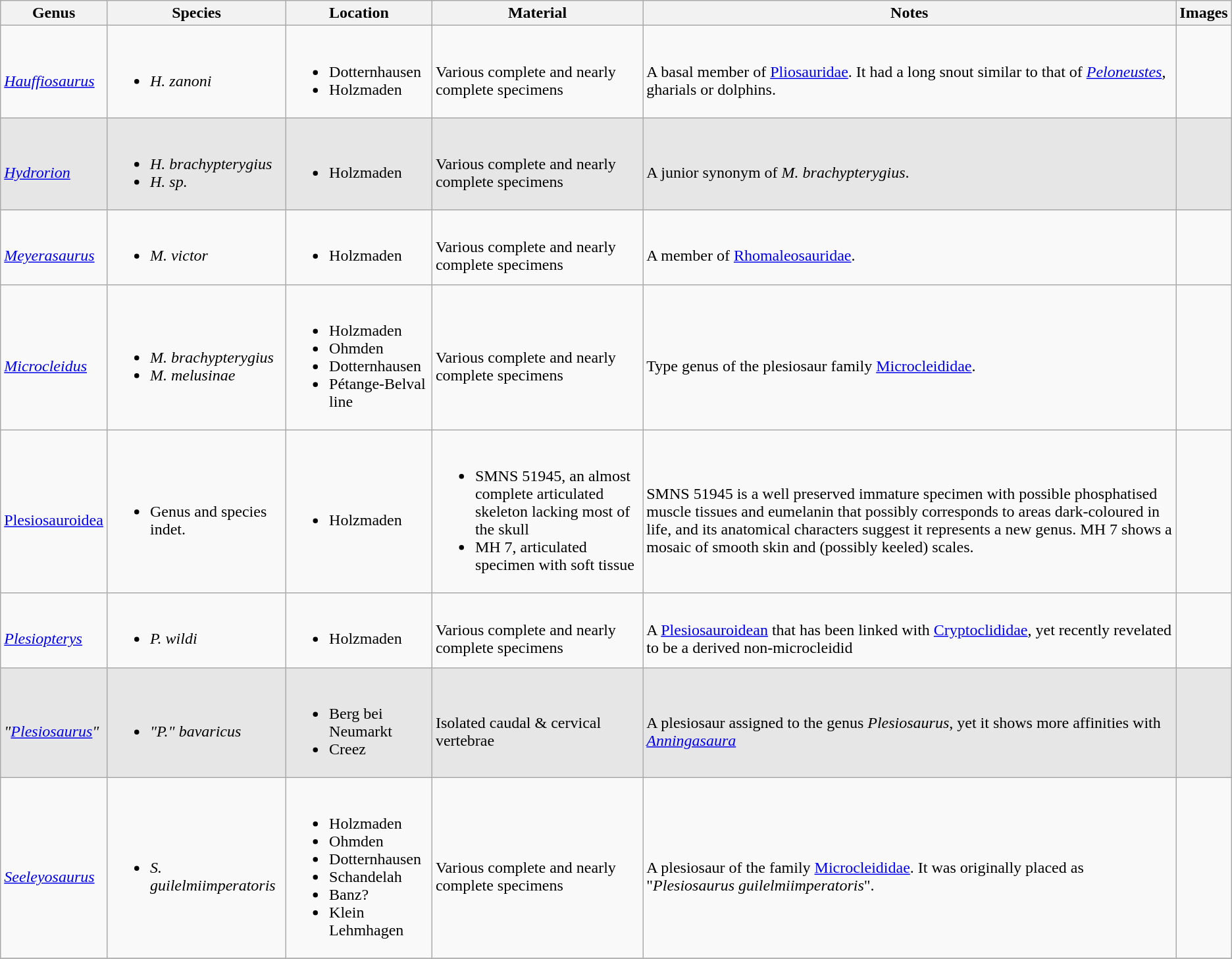<table class = "wikitable">
<tr>
<th>Genus</th>
<th>Species</th>
<th>Location</th>
<th>Material</th>
<th>Notes</th>
<th>Images</th>
</tr>
<tr>
<td><br><em><a href='#'>Hauffiosaurus</a></em></td>
<td><br><ul><li><em>H. zanoni</em></li></ul></td>
<td><br><ul><li>Dotternhausen</li><li>Holzmaden</li></ul></td>
<td><br>Various complete and nearly complete specimens</td>
<td><br>A basal member of <a href='#'>Pliosauridae</a>. It had a long snout similar to that of <em><a href='#'>Peloneustes</a></em>, gharials or dolphins.</td>
<td><br></td>
</tr>
<tr>
<td style="background:#E6E6E6;"><br><em><a href='#'>Hydrorion</a></em></td>
<td style="background:#E6E6E6;"><br><ul><li><em>H. brachypterygius</em></li><li><em>H. sp.</em></li></ul></td>
<td style="background:#E6E6E6;"><br><ul><li>Holzmaden</li></ul></td>
<td style="background:#E6E6E6;"><br>Various complete and nearly complete specimens</td>
<td style="background:#E6E6E6;"><br>A junior synonym of <em>M. brachypterygius</em>.</td>
<td style="background:#E6E6E6;"><br></td>
</tr>
<tr>
<td><br><em><a href='#'>Meyerasaurus</a></em></td>
<td><br><ul><li><em>M. victor</em></li></ul></td>
<td><br><ul><li>Holzmaden</li></ul></td>
<td><br>Various complete and nearly complete specimens</td>
<td><br>A member of <a href='#'>Rhomaleosauridae</a>.</td>
<td><br></td>
</tr>
<tr>
<td><br><em><a href='#'>Microcleidus</a></em></td>
<td><br><ul><li><em>M. brachypterygius</em></li><li><em>M. melusinae</em></li></ul></td>
<td><br><ul><li>Holzmaden</li><li>Ohmden</li><li>Dotternhausen</li><li>Pétange-Belval line</li></ul></td>
<td><br>Various complete and nearly complete specimens</td>
<td><br>Type genus of the plesiosaur family <a href='#'>Microcleididae</a>.</td>
<td><br></td>
</tr>
<tr>
<td><br><a href='#'>Plesiosauroidea</a></td>
<td><br><ul><li>Genus and species indet.</li></ul></td>
<td><br><ul><li>Holzmaden</li></ul></td>
<td><br><ul><li>SMNS 51945, an almost complete articulated skeleton lacking most of the skull</li><li>MH 7, articulated specimen with soft tissue</li></ul></td>
<td><br>SMNS 51945 is a well preserved immature specimen with possible phosphatised muscle tissues and eumelanin that possibly corresponds to areas dark-coloured in life, and its anatomical characters suggest it represents a new genus.  MH 7 shows a mosaic of smooth skin and (possibly keeled) scales.</td>
<td></td>
</tr>
<tr>
<td><br><em><a href='#'>Plesiopterys</a></em></td>
<td><br><ul><li><em>P. wildi</em></li></ul></td>
<td><br><ul><li>Holzmaden</li></ul></td>
<td><br>Various complete and nearly complete specimens</td>
<td><br>A <a href='#'>Plesiosauroidean</a> that has been linked with <a href='#'>Cryptoclididae</a>, yet recently revelated to be a derived non-microcleidid</td>
<td><br></td>
</tr>
<tr>
<td style="background:#E6E6E6;"><br><em>"<a href='#'>Plesiosaurus</a>"</em></td>
<td style="background:#E6E6E6;"><br><ul><li><em>"P." bavaricus</em></li></ul></td>
<td style="background:#E6E6E6;"><br><ul><li>Berg bei Neumarkt</li><li>Creez</li></ul></td>
<td style="background:#E6E6E6;"><br>Isolated caudal & cervical vertebrae</td>
<td style="background:#E6E6E6;"><br>A plesiosaur assigned to the genus <em>Plesiosaurus</em>, yet it shows more affinities with <em><a href='#'>Anningasaura</a></em></td>
<td style="background:#E6E6E6;"></td>
</tr>
<tr>
<td><br><em><a href='#'>Seeleyosaurus</a></em></td>
<td><br><ul><li><em>S. guilelmiimperatoris</em></li></ul></td>
<td><br><ul><li>Holzmaden</li><li>Ohmden</li><li>Dotternhausen</li><li>Schandelah</li><li>Banz?</li><li>Klein Lehmhagen</li></ul></td>
<td><br>Various complete and nearly complete specimens</td>
<td><br>A plesiosaur of the family <a href='#'>Microcleididae</a>. It was originally placed as "<em>Plesiosaurus guilelmiimperatoris</em>".</td>
<td><br></td>
</tr>
<tr>
</tr>
</table>
